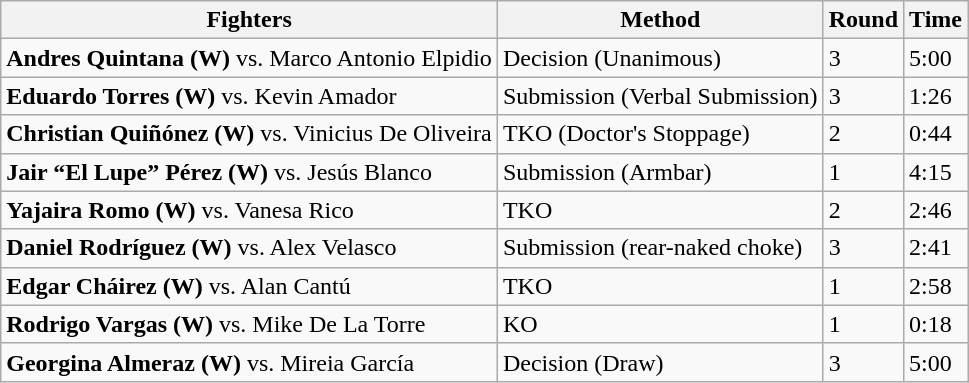<table class="wikitable">
<tr>
<th>Fighters</th>
<th>Method</th>
<th>Round</th>
<th>Time</th>
</tr>
<tr>
<td><strong>Andres Quintana (W)</strong> vs. Marco Antonio Elpidio</td>
<td>Decision (Unanimous)</td>
<td>3</td>
<td>5:00</td>
</tr>
<tr>
<td><strong>Eduardo Torres (W)</strong> vs. Kevin Amador</td>
<td>Submission (Verbal Submission)</td>
<td>3</td>
<td>1:26</td>
</tr>
<tr>
<td><strong>Christian Quiñónez (W)</strong> vs. Vinicius De Oliveira</td>
<td>TKO (Doctor's Stoppage)</td>
<td>2</td>
<td>0:44</td>
</tr>
<tr>
<td><strong>Jair “El Lupe” Pérez (W)</strong> vs. Jesús Blanco</td>
<td>Submission (Armbar)</td>
<td>1</td>
<td>4:15</td>
</tr>
<tr>
<td><strong>Yajaira Romo (W)</strong> vs. Vanesa Rico</td>
<td>TKO</td>
<td>2</td>
<td>2:46</td>
</tr>
<tr>
<td><strong>Daniel Rodríguez (W)</strong> vs. Alex Velasco</td>
<td>Submission (rear-naked choke)</td>
<td>3</td>
<td>2:41</td>
</tr>
<tr>
<td><strong>Edgar Cháirez (W)</strong> vs. Alan Cantú</td>
<td>TKO</td>
<td>1</td>
<td>2:58</td>
</tr>
<tr>
<td><strong>Rodrigo Vargas (W)</strong> vs. Mike De La Torre</td>
<td>KO</td>
<td>1</td>
<td>0:18</td>
</tr>
<tr>
<td><strong>Georgina Almeraz (W)</strong> vs. Mireia García</td>
<td>Decision (Draw)</td>
<td>3</td>
<td>5:00</td>
</tr>
</table>
